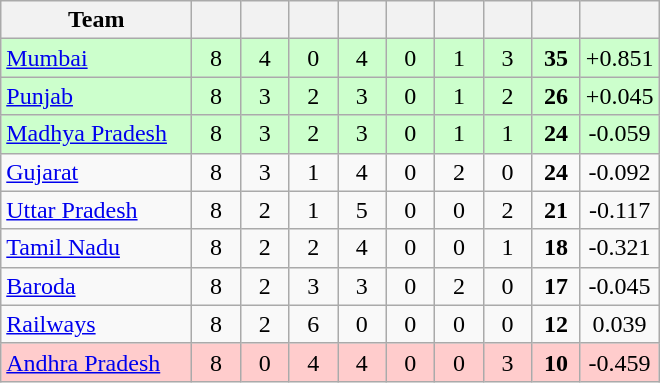<table class="wikitable" style="text-align:center">
<tr>
<th style="width:120px">Team</th>
<th style="width:25px"></th>
<th style="width:25px"></th>
<th style="width:25px"></th>
<th style="width:25px"></th>
<th style="width:25px"></th>
<th style="width:25px; color:blue"></th>
<th style="width:25px; color:blue"></th>
<th style="width:25px"></th>
<th style="width:40px"></th>
</tr>
<tr style="background:#cfc;">
<td style="text-align:left"><a href='#'>Mumbai</a></td>
<td>8</td>
<td>4</td>
<td>0</td>
<td>4</td>
<td>0</td>
<td>1</td>
<td>3</td>
<td><strong>35</strong></td>
<td>+0.851</td>
</tr>
<tr style="background:#cfc;">
<td style="text-align:left"><a href='#'>Punjab</a></td>
<td>8</td>
<td>3</td>
<td>2</td>
<td>3</td>
<td>0</td>
<td>1</td>
<td>2</td>
<td><strong>26</strong></td>
<td>+0.045</td>
</tr>
<tr style="background:#cfc;">
<td style="text-align:left"><a href='#'>Madhya Pradesh</a></td>
<td>8</td>
<td>3</td>
<td>2</td>
<td>3</td>
<td>0</td>
<td>1</td>
<td>1</td>
<td><strong>24</strong></td>
<td>-0.059</td>
</tr>
<tr>
<td style="text-align:left;"><a href='#'>Gujarat</a></td>
<td>8</td>
<td>3</td>
<td>1</td>
<td>4</td>
<td>0</td>
<td>2</td>
<td>0</td>
<td><strong>24</strong></td>
<td>-0.092</td>
</tr>
<tr>
<td style="text-align:left"><a href='#'>Uttar Pradesh</a></td>
<td>8</td>
<td>2</td>
<td>1</td>
<td>5</td>
<td>0</td>
<td>0</td>
<td>2</td>
<td><strong>21</strong></td>
<td>-0.117</td>
</tr>
<tr>
<td style="text-align:left"><a href='#'>Tamil Nadu</a></td>
<td>8</td>
<td>2</td>
<td>2</td>
<td>4</td>
<td>0</td>
<td>0</td>
<td>1</td>
<td><strong>18</strong></td>
<td>-0.321</td>
</tr>
<tr>
<td style="text-align:left"><a href='#'>Baroda</a></td>
<td>8</td>
<td>2</td>
<td>3</td>
<td>3</td>
<td>0</td>
<td>2</td>
<td>0</td>
<td><strong>17</strong></td>
<td>-0.045</td>
</tr>
<tr>
<td style="text-align:left"><a href='#'>Railways</a></td>
<td>8</td>
<td>2</td>
<td>6</td>
<td>0</td>
<td>0</td>
<td>0</td>
<td>0</td>
<td><strong>12</strong></td>
<td>0.039</td>
</tr>
<tr style="background:#fcc;">
<td style="text-align:left"><a href='#'>Andhra Pradesh</a></td>
<td>8</td>
<td>0</td>
<td>4</td>
<td>4</td>
<td>0</td>
<td>0</td>
<td>3</td>
<td><strong>10</strong></td>
<td>-0.459</td>
</tr>
</table>
